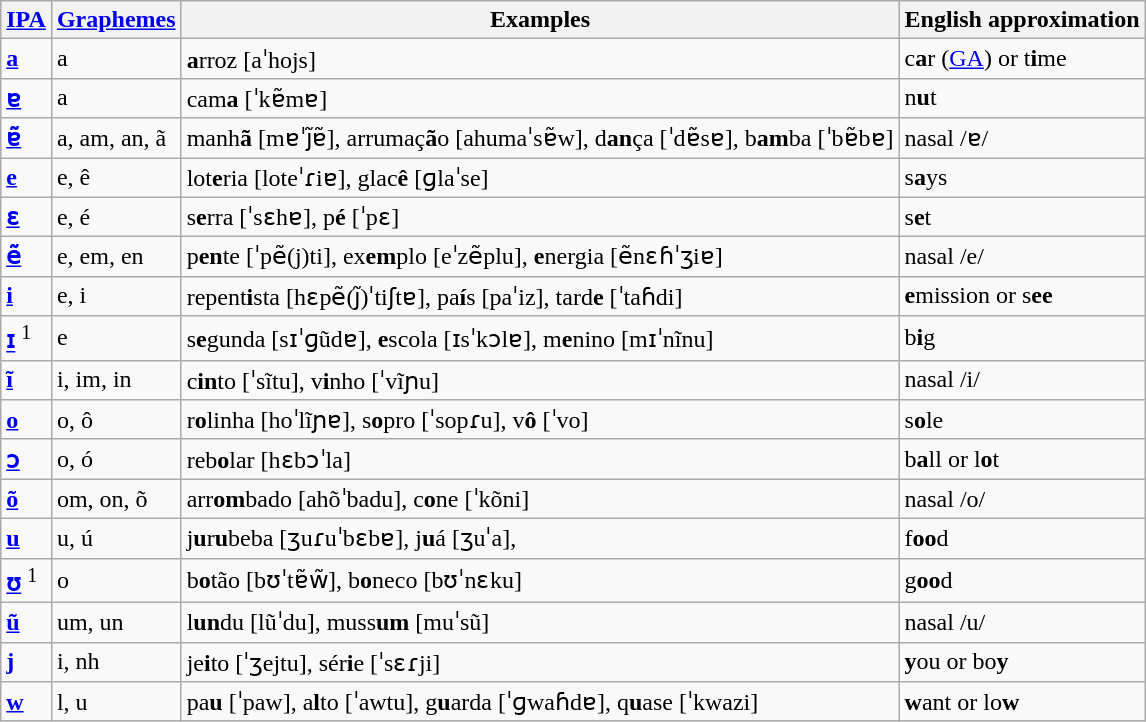<table class="wikitable" align="center">
<tr>
<th><a href='#'>IPA</a></th>
<th><a href='#'>Graphemes</a></th>
<th>Examples</th>
<th>English approximation</th>
</tr>
<tr>
<td><strong><a href='#'>a</a></strong></td>
<td>a</td>
<td><strong>a</strong>rroz [aˈhojs]</td>
<td>c<strong>a</strong>r (<a href='#'>GA</a>) or t<strong>i</strong>me</td>
</tr>
<tr>
<td><strong><a href='#'>ɐ</a></strong></td>
<td>a</td>
<td>cam<strong>a</strong> [ˈkɐ̃mɐ]</td>
<td>n<strong>u</strong>t</td>
</tr>
<tr>
<td><strong><a href='#'>ɐ̃</a></strong></td>
<td>a, am, an, ã</td>
<td>manh<strong>ã</strong> [mɐˈj̃ɐ̃], arrumaç<strong>ã</strong>o [ahumaˈsɐ̃w], d<strong>an</strong>ça [ˈdɐ̃sɐ], b<strong>am</strong>ba [ˈbɐ̃bɐ]</td>
<td>nasal /ɐ/</td>
</tr>
<tr>
<td><strong><a href='#'>e</a></strong></td>
<td>e, ê</td>
<td>lot<strong>e</strong>ria [loteˈɾiɐ], glac<strong>ê</strong> [ɡlaˈse]</td>
<td>s<strong>a</strong>ys</td>
</tr>
<tr>
<td><strong><a href='#'>ɛ</a></strong></td>
<td>e, é</td>
<td>s<strong>e</strong>rra [ˈsɛhɐ], p<strong>é</strong> [ˈpɛ]</td>
<td>s<strong>e</strong>t</td>
</tr>
<tr>
<td><strong><a href='#'>ẽ</a></strong></td>
<td>e, em, en</td>
<td>p<strong>en</strong>te [ˈpẽ(j)ti], ex<strong>em</strong>plo [eˈzẽplu], <strong>e</strong>nergia [ẽnɛɦˈʒiɐ]</td>
<td>nasal /e/</td>
</tr>
<tr>
<td><strong><a href='#'>i</a></strong></td>
<td>e, i</td>
<td>repent<strong>i</strong>sta [hɛpẽ(j̃)ˈtiʃtɐ], pa<strong>í</strong>s [paˈiz], tard<strong>e</strong> [ˈtaɦdi]</td>
<td><strong>e</strong>mission or s<strong>ee</strong></td>
</tr>
<tr>
<td><strong><a href='#'>ɪ</a></strong> <sup>1</sup></td>
<td>e</td>
<td>s<strong>e</strong>gunda [sɪˈɡũdɐ], <strong>e</strong>scola [ɪsˈkɔlɐ], m<strong>e</strong>nino [mɪˈnĩnu]</td>
<td>b<strong>i</strong>g</td>
</tr>
<tr>
<td><strong><a href='#'>ĩ</a></strong></td>
<td>i, im, in</td>
<td>c<strong>in</strong>to [ˈsĩtu], v<strong>i</strong>nho [ˈvĩɲu]</td>
<td>nasal /i/</td>
</tr>
<tr>
<td><strong><a href='#'>o</a></strong></td>
<td>o, ô</td>
<td>r<strong>o</strong>linha [hoˈlĩɲɐ], s<strong>o</strong>pro [ˈsopɾu], v<strong>ô</strong>  [ˈvo]</td>
<td>s<strong>o</strong>le</td>
</tr>
<tr>
<td><strong><a href='#'>ɔ</a></strong></td>
<td>o, ó</td>
<td>reb<strong>o</strong>lar [hɛbɔˈla]</td>
<td>b<strong>a</strong>ll or l<strong>o</strong>t</td>
</tr>
<tr>
<td><strong><a href='#'>õ</a></strong></td>
<td>om, on, õ</td>
<td>arr<strong>om</strong>bado [ahõˈbadu], c<strong>o</strong>ne [ˈkõni]</td>
<td>nasal /o/</td>
</tr>
<tr>
<td><strong><a href='#'>u</a></strong></td>
<td>u, ú</td>
<td>j<strong>u</strong>r<strong>u</strong>beba [ʒuɾuˈbɛbɐ], j<strong>u</strong>á [ʒuˈa],</td>
<td>f<strong>oo</strong>d</td>
</tr>
<tr>
<td><strong><a href='#'>ʊ</a></strong> <sup>1</sup></td>
<td>o</td>
<td>b<strong>o</strong>tão [bʊˈtɐ̃w̃], b<strong>o</strong>neco [bʊˈnɛku]</td>
<td>g<strong>oo</strong>d</td>
</tr>
<tr>
<td><strong><a href='#'>ũ</a></strong></td>
<td>um, un</td>
<td>l<strong>un</strong>du [lũˈdu], muss<strong>um</strong> [muˈsũ]</td>
<td>nasal /u/</td>
</tr>
<tr>
<td><strong><a href='#'>j</a></strong></td>
<td>i, nh</td>
<td>je<strong>i</strong>to [ˈʒejtu], sér<strong>i</strong>e [ˈsɛɾji]</td>
<td><strong>y</strong>ou or bo<strong>y</strong></td>
</tr>
<tr>
<td><strong><a href='#'>w</a></strong></td>
<td>l, u</td>
<td>pa<strong>u</strong> [ˈpaw], a<strong>l</strong>to [ˈawtu], g<strong>u</strong>arda [ˈɡwaɦdɐ], q<strong>u</strong>ase [ˈkwazi]</td>
<td><strong>w</strong>ant or lo<strong>w</strong></td>
</tr>
</table>
